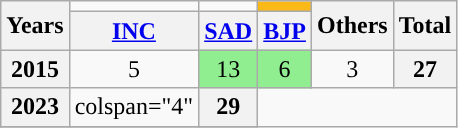<table class="wikitable" style="text-align:center">
<tr>
<th rowspan=2>Years</th>
<td></td>
<td></td>
<td bgcolor=#FBB917></td>
<th rowspan=2>Others</th>
<th rowspan=2>Total</th>
</tr>
<tr>
<th><a href='#'>INC</a></th>
<th><a href='#'>SAD</a></th>
<th><a href='#'>BJP</a></th>
</tr>
<tr>
<th>2015</th>
<td>5</td>
<td bgcolor="lightgreen">13</td>
<td bgcolor="lightgreen">6</td>
<td>3</td>
<th>27</th>
</tr>
<tr>
<th>2023</th>
<td>colspan="4" </td>
<th>29</th>
</tr>
<tr>
</tr>
</table>
